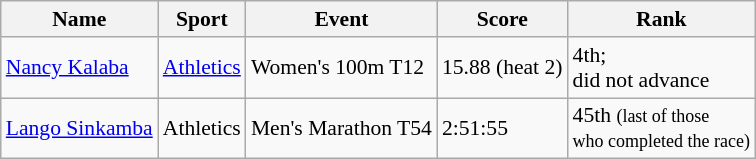<table class="wikitable sortable" style="font-size:90%">
<tr>
<th>Name</th>
<th>Sport</th>
<th>Event</th>
<th>Score</th>
<th>Rank</th>
</tr>
<tr>
<td><a href='#'>Nancy Kalaba</a></td>
<td><a href='#'>Athletics</a></td>
<td>Women's 100m T12</td>
<td>15.88 (heat 2)</td>
<td>4th;<br> did not advance</td>
</tr>
<tr>
<td><a href='#'>Lango Sinkamba</a></td>
<td>Athletics</td>
<td>Men's Marathon T54</td>
<td>2:51:55</td>
<td>45th <small>(last of those<br> who completed the race)</small></td>
</tr>
</table>
